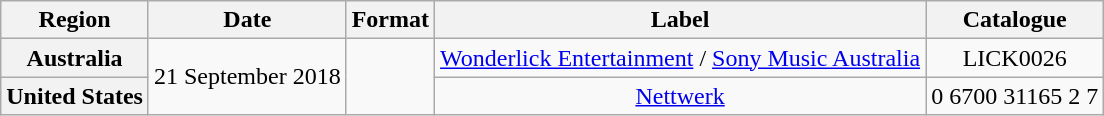<table class="wikitable plainrowheaders" style="text-align:center;">
<tr>
<th scope="col">Region</th>
<th scope="col">Date</th>
<th scope="col">Format</th>
<th scope="col">Label</th>
<th scope="col">Catalogue</th>
</tr>
<tr>
<th scope="row">Australia</th>
<td rowspan="2">21 September 2018</td>
<td rowspan="2"></td>
<td><a href='#'>Wonderlick Entertainment</a> / <a href='#'>Sony Music Australia</a></td>
<td>LICK0026</td>
</tr>
<tr>
<th scope="row">United States</th>
<td><a href='#'>Nettwerk</a></td>
<td>0 6700 31165 2 7</td>
</tr>
</table>
